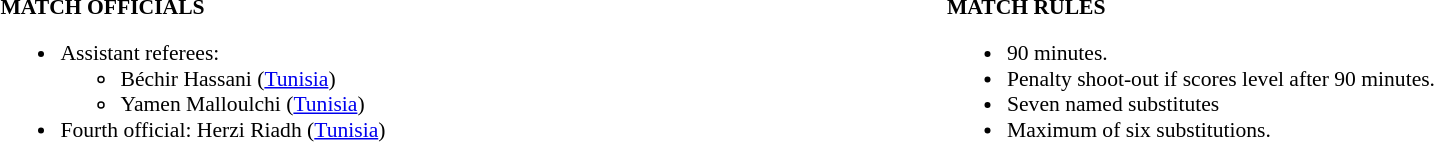<table width=100% style="font-size: 90%">
<tr>
<td width=50% valign=top><br><strong>MATCH OFFICIALS</strong><ul><li>Assistant referees:<ul><li>Béchir Hassani (<a href='#'>Tunisia</a>)</li><li>Yamen Malloulchi (<a href='#'>Tunisia</a>)</li></ul></li><li>Fourth official: Herzi Riadh (<a href='#'>Tunisia</a>)</li></ul></td>
<td width=50% valign=top><br><strong>MATCH RULES</strong><ul><li>90 minutes.</li><li>Penalty shoot-out if scores level after 90 minutes.</li><li>Seven named substitutes</li><li>Maximum of six substitutions.</li></ul></td>
</tr>
</table>
